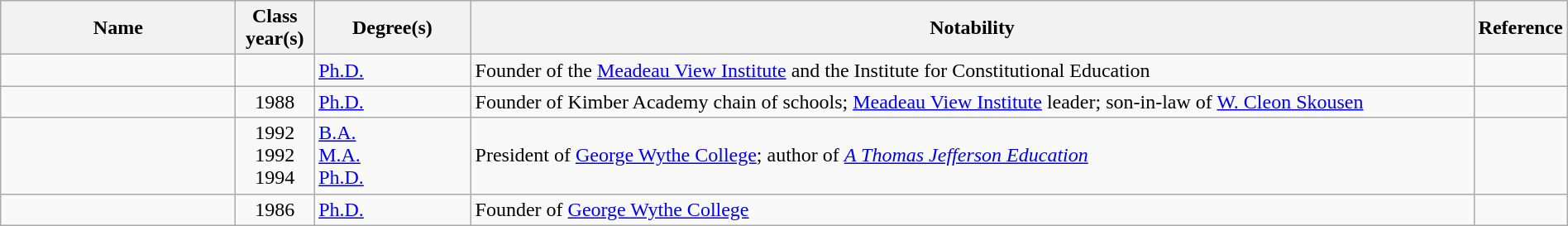<table class="wikitable sortable" style="width:100%">
<tr>
<th width="15%">Name</th>
<th width="5%">Class year(s)</th>
<th width="10%">Degree(s)</th>
<th width="*" class="unsortable">Notability</th>
<th width="5%" class="unsortable">Reference</th>
</tr>
<tr>
<td></td>
<td align="center"></td>
<td><a href='#'>Ph.D.</a></td>
<td>Founder of the <a href='#'>Meadeau View Institute</a> and the Institute for Constitutional Education</td>
<td align="center"></td>
</tr>
<tr>
<td></td>
<td align="center">1988</td>
<td><a href='#'>Ph.D.</a></td>
<td>Founder of Kimber Academy chain of schools; <a href='#'>Meadeau View Institute</a> leader; son-in-law of <a href='#'>W. Cleon Skousen</a></td>
<td align="center"></td>
</tr>
<tr>
<td></td>
<td align="center">1992<br>1992<br>1994</td>
<td><a href='#'>B.A.</a><br><a href='#'>M.A.</a><br><a href='#'>Ph.D.</a></td>
<td>President of <a href='#'>George Wythe College</a>; author of <em><a href='#'>A Thomas Jefferson Education</a></em></td>
<td align="center"></td>
</tr>
<tr>
<td></td>
<td align="center">1986</td>
<td><a href='#'>Ph.D.</a></td>
<td>Founder of <a href='#'>George Wythe College</a></td>
<td align="center"></td>
</tr>
</table>
